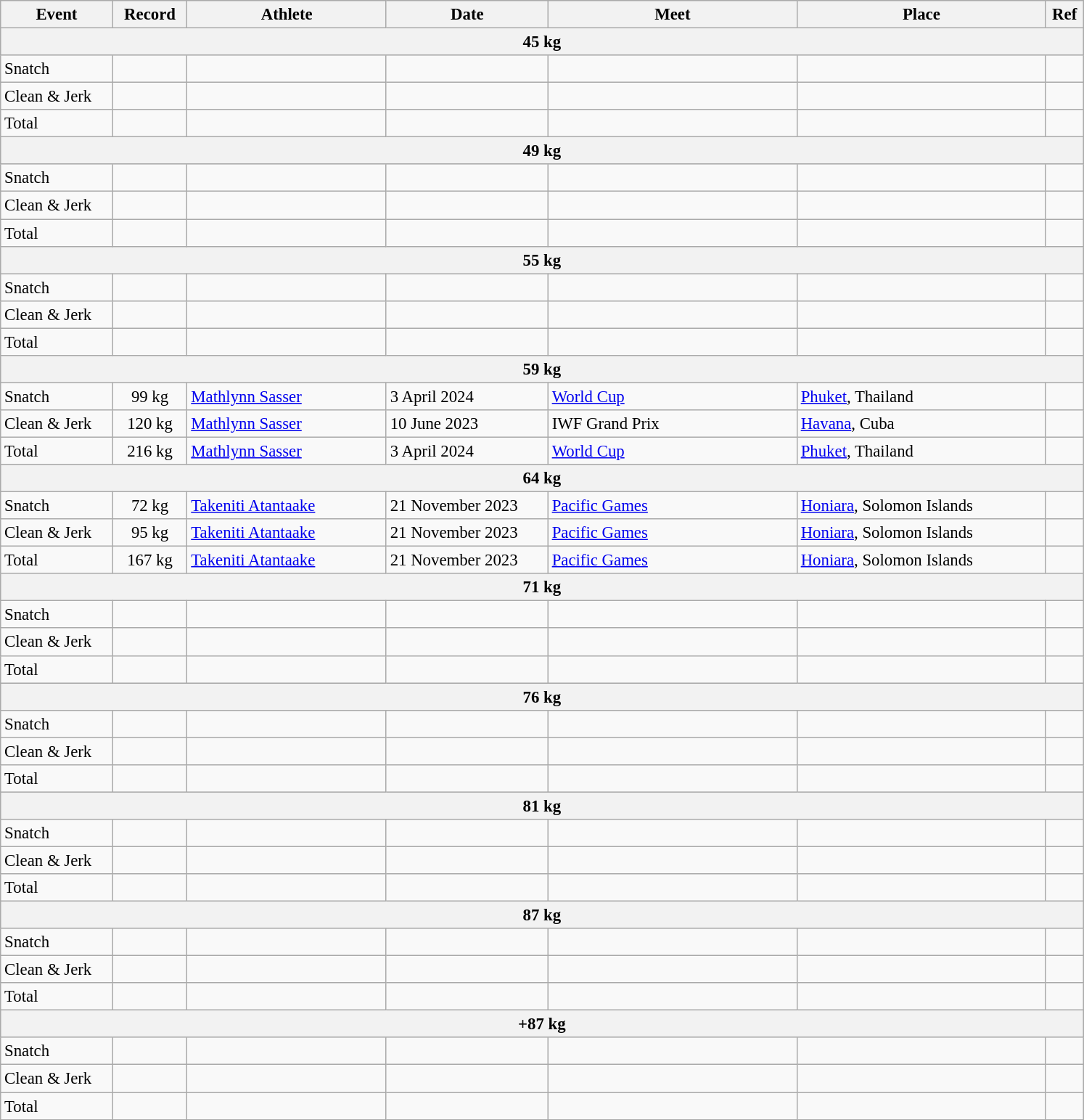<table class="wikitable" style="font-size:95%;">
<tr>
<th width=9%>Event</th>
<th width=6%>Record</th>
<th width=16%>Athlete</th>
<th width=13%>Date</th>
<th width=20%>Meet</th>
<th width=20%>Place</th>
<th width=3%>Ref</th>
</tr>
<tr bgcolor="#DDDDDD">
<th colspan="7">45 kg</th>
</tr>
<tr>
<td>Snatch</td>
<td align="center"></td>
<td></td>
<td></td>
<td></td>
<td></td>
<td></td>
</tr>
<tr>
<td>Clean & Jerk</td>
<td align="center"></td>
<td></td>
<td></td>
<td></td>
<td></td>
<td></td>
</tr>
<tr>
<td>Total</td>
<td align="center"></td>
<td></td>
<td></td>
<td></td>
<td></td>
<td></td>
</tr>
<tr bgcolor="#DDDDDD">
<th colspan="7">49 kg</th>
</tr>
<tr>
<td>Snatch</td>
<td align="center"></td>
<td></td>
<td></td>
<td></td>
<td></td>
<td></td>
</tr>
<tr>
<td>Clean & Jerk</td>
<td align="center"></td>
<td></td>
<td></td>
<td></td>
<td></td>
<td></td>
</tr>
<tr>
<td>Total</td>
<td align="center"></td>
<td></td>
<td></td>
<td></td>
<td></td>
<td></td>
</tr>
<tr bgcolor="#DDDDDD">
<th colspan="7">55 kg</th>
</tr>
<tr>
<td>Snatch</td>
<td align="center"></td>
<td></td>
<td></td>
<td></td>
<td></td>
<td></td>
</tr>
<tr>
<td>Clean & Jerk</td>
<td align="center"></td>
<td></td>
<td></td>
<td></td>
<td></td>
<td></td>
</tr>
<tr>
<td>Total</td>
<td align="center"></td>
<td></td>
<td></td>
<td></td>
<td></td>
<td></td>
</tr>
<tr bgcolor="#DDDDDD">
<th colspan="7">59 kg</th>
</tr>
<tr>
<td>Snatch</td>
<td align=center>99 kg</td>
<td><a href='#'>Mathlynn Sasser</a></td>
<td>3 April 2024</td>
<td><a href='#'>World Cup</a></td>
<td><a href='#'>Phuket</a>, Thailand</td>
<td></td>
</tr>
<tr>
<td>Clean & Jerk</td>
<td align="center">120 kg</td>
<td><a href='#'>Mathlynn Sasser</a></td>
<td>10 June 2023</td>
<td>IWF Grand Prix</td>
<td><a href='#'>Havana</a>, Cuba</td>
<td></td>
</tr>
<tr>
<td>Total</td>
<td align="center">216 kg</td>
<td><a href='#'>Mathlynn Sasser</a></td>
<td>3 April 2024</td>
<td><a href='#'>World Cup</a></td>
<td><a href='#'>Phuket</a>, Thailand</td>
<td></td>
</tr>
<tr bgcolor="#DDDDDD">
<th colspan="7">64 kg</th>
</tr>
<tr>
<td>Snatch</td>
<td align="center">72 kg</td>
<td><a href='#'>Takeniti Atantaake</a></td>
<td>21 November 2023</td>
<td><a href='#'>Pacific Games</a></td>
<td><a href='#'>Honiara</a>, Solomon Islands</td>
<td></td>
</tr>
<tr>
<td>Clean & Jerk</td>
<td align="center">95 kg</td>
<td><a href='#'>Takeniti Atantaake</a></td>
<td>21 November 2023</td>
<td><a href='#'>Pacific Games</a></td>
<td><a href='#'>Honiara</a>, Solomon Islands</td>
<td></td>
</tr>
<tr>
<td>Total</td>
<td align="center">167 kg</td>
<td><a href='#'>Takeniti Atantaake</a></td>
<td>21 November 2023</td>
<td><a href='#'>Pacific Games</a></td>
<td><a href='#'>Honiara</a>, Solomon Islands</td>
<td></td>
</tr>
<tr bgcolor="#DDDDDD">
<th colspan="7">71 kg</th>
</tr>
<tr>
<td>Snatch</td>
<td align="center"></td>
<td></td>
<td></td>
<td></td>
<td></td>
<td></td>
</tr>
<tr>
<td>Clean & Jerk</td>
<td align="center"></td>
<td></td>
<td></td>
<td></td>
<td></td>
<td></td>
</tr>
<tr>
<td>Total</td>
<td align="center"></td>
<td></td>
<td></td>
<td></td>
<td></td>
<td></td>
</tr>
<tr bgcolor="#DDDDDD">
<th colspan="7">76 kg</th>
</tr>
<tr>
<td>Snatch</td>
<td align="center"></td>
<td></td>
<td></td>
<td></td>
<td></td>
<td></td>
</tr>
<tr>
<td>Clean & Jerk</td>
<td align="center"></td>
<td></td>
<td></td>
<td></td>
<td></td>
<td></td>
</tr>
<tr>
<td>Total</td>
<td align="center"></td>
<td></td>
<td></td>
<td></td>
<td></td>
<td></td>
</tr>
<tr bgcolor="#DDDDDD">
<th colspan="7">81 kg</th>
</tr>
<tr>
<td>Snatch</td>
<td align="center"></td>
<td></td>
<td></td>
<td></td>
<td></td>
<td></td>
</tr>
<tr>
<td>Clean & Jerk</td>
<td align="center"></td>
<td></td>
<td></td>
<td></td>
<td></td>
<td></td>
</tr>
<tr>
<td>Total</td>
<td align="center"></td>
<td></td>
<td></td>
<td></td>
<td></td>
<td></td>
</tr>
<tr bgcolor="#DDDDDD">
<th colspan="7">87 kg</th>
</tr>
<tr>
<td>Snatch</td>
<td align="center"></td>
<td></td>
<td></td>
<td></td>
<td></td>
<td></td>
</tr>
<tr>
<td>Clean & Jerk</td>
<td align="center"></td>
<td></td>
<td></td>
<td></td>
<td></td>
<td></td>
</tr>
<tr>
<td>Total</td>
<td align="center"></td>
<td></td>
<td></td>
<td></td>
<td></td>
<td></td>
</tr>
<tr bgcolor="#DDDDDD">
<th colspan="7">+87 kg</th>
</tr>
<tr>
<td>Snatch</td>
<td align="center"></td>
<td></td>
<td></td>
<td></td>
<td></td>
<td></td>
</tr>
<tr>
<td>Clean & Jerk</td>
<td align="center"></td>
<td></td>
<td></td>
<td></td>
<td></td>
<td></td>
</tr>
<tr>
<td>Total</td>
<td align="center"></td>
<td></td>
<td></td>
<td></td>
<td></td>
<td></td>
</tr>
</table>
